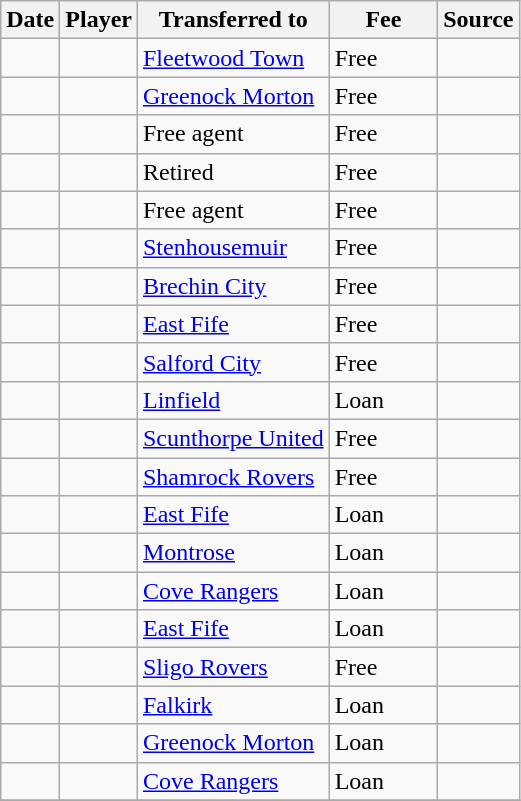<table class="wikitable plainrowheaders sortable">
<tr>
<th scope=col>Date</th>
<th scope=col>Player</th>
<th>Transferred to</th>
<th !scope=col; style="width: 65px;">Fee</th>
<th scope=col>Source</th>
</tr>
<tr>
<td></td>
<td> </td>
<td> <a href='#'>Fleetwood Town</a></td>
<td>Free</td>
<td></td>
</tr>
<tr>
<td></td>
<td> </td>
<td> <a href='#'>Greenock Morton</a></td>
<td>Free</td>
<td></td>
</tr>
<tr>
<td></td>
<td> </td>
<td>Free agent</td>
<td>Free</td>
<td></td>
</tr>
<tr>
<td></td>
<td> </td>
<td>Retired</td>
<td>Free</td>
<td></td>
</tr>
<tr>
<td></td>
<td> </td>
<td>Free agent</td>
<td>Free</td>
<td></td>
</tr>
<tr>
<td></td>
<td> </td>
<td> <a href='#'>Stenhousemuir</a></td>
<td>Free</td>
<td></td>
</tr>
<tr>
<td></td>
<td> </td>
<td> <a href='#'>Brechin City</a></td>
<td>Free</td>
<td></td>
</tr>
<tr>
<td></td>
<td> </td>
<td> <a href='#'>East Fife</a></td>
<td>Free</td>
<td></td>
</tr>
<tr>
<td></td>
<td> </td>
<td> <a href='#'>Salford City</a></td>
<td>Free</td>
<td></td>
</tr>
<tr>
<td></td>
<td> </td>
<td> <a href='#'>Linfield</a></td>
<td>Loan</td>
<td></td>
</tr>
<tr>
<td></td>
<td> </td>
<td> <a href='#'>Scunthorpe United</a></td>
<td>Free</td>
<td></td>
</tr>
<tr>
<td></td>
<td> </td>
<td> <a href='#'>Shamrock Rovers</a></td>
<td>Free</td>
<td></td>
</tr>
<tr>
<td></td>
<td> </td>
<td> <a href='#'>East Fife</a></td>
<td>Loan</td>
<td></td>
</tr>
<tr>
<td></td>
<td> </td>
<td> <a href='#'>Montrose</a></td>
<td>Loan</td>
<td></td>
</tr>
<tr>
<td></td>
<td> </td>
<td> <a href='#'>Cove Rangers</a></td>
<td>Loan</td>
<td></td>
</tr>
<tr>
<td></td>
<td> </td>
<td> <a href='#'>East Fife</a></td>
<td>Loan</td>
<td></td>
</tr>
<tr>
<td></td>
<td> </td>
<td> <a href='#'>Sligo Rovers</a></td>
<td>Free</td>
<td></td>
</tr>
<tr>
<td></td>
<td> </td>
<td> <a href='#'>Falkirk</a></td>
<td>Loan</td>
<td></td>
</tr>
<tr>
<td></td>
<td> </td>
<td> <a href='#'>Greenock Morton</a></td>
<td>Loan</td>
<td></td>
</tr>
<tr>
<td></td>
<td> </td>
<td> <a href='#'>Cove Rangers</a></td>
<td>Loan</td>
<td></td>
</tr>
<tr>
</tr>
</table>
